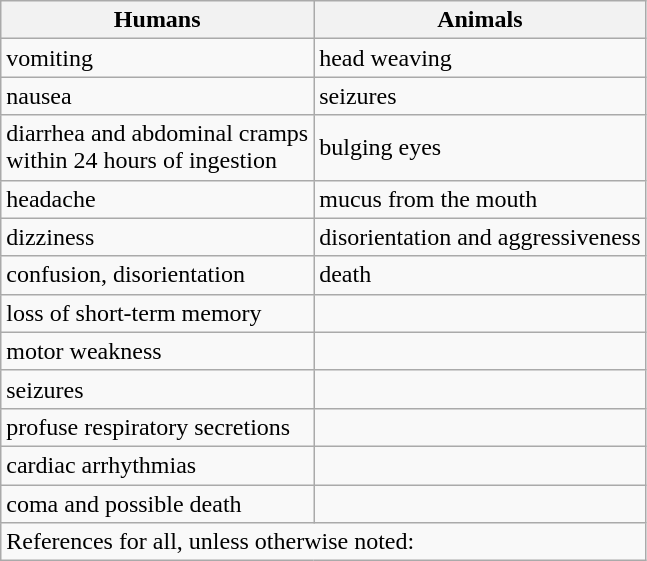<table class="wikitable floatleft ">
<tr>
<th>Humans</th>
<th>Animals</th>
</tr>
<tr>
<td>vomiting</td>
<td>head weaving</td>
</tr>
<tr>
<td>nausea</td>
<td>seizures</td>
</tr>
<tr>
<td>diarrhea and abdominal cramps<br>within 24 hours of ingestion</td>
<td>bulging eyes</td>
</tr>
<tr>
<td>headache</td>
<td>mucus from the mouth</td>
</tr>
<tr>
<td>dizziness</td>
<td>disorientation and aggressiveness</td>
</tr>
<tr>
<td>confusion, disorientation</td>
<td>death</td>
</tr>
<tr>
<td>loss of short-term memory</td>
<td></td>
</tr>
<tr>
<td>motor weakness</td>
<td></td>
</tr>
<tr>
<td>seizures</td>
<td></td>
</tr>
<tr>
<td>profuse respiratory secretions</td>
<td></td>
</tr>
<tr>
<td>cardiac arrhythmias</td>
<td></td>
</tr>
<tr>
<td>coma and possible death</td>
<td></td>
</tr>
<tr>
<td colspan="2">References for all, unless otherwise noted:</td>
</tr>
</table>
